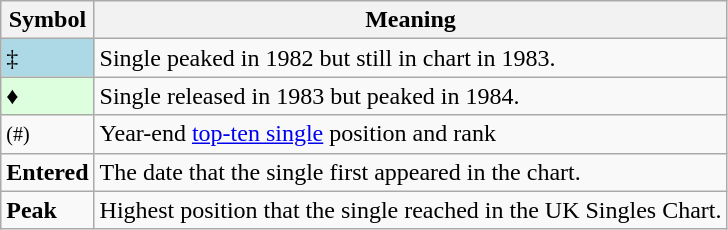<table Class="wikitable">
<tr>
<th>Symbol</th>
<th>Meaning</th>
</tr>
<tr>
<td bgcolor=lightblue>‡</td>
<td>Single peaked in 1982 but still in chart in 1983.</td>
</tr>
<tr>
<td bgcolor=#DDFFDD>♦</td>
<td>Single released in 1983 but peaked in 1984.</td>
</tr>
<tr>
<td><small>(#)</small></td>
<td>Year-end <a href='#'>top-ten single</a> position and rank</td>
</tr>
<tr>
<td><strong>Entered</strong></td>
<td>The date that the single first appeared in the chart.</td>
</tr>
<tr>
<td><strong>Peak</strong></td>
<td>Highest position that the single reached in the UK Singles Chart.</td>
</tr>
</table>
